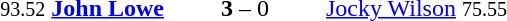<table style="text-align:center">
<tr>
<th width=223></th>
<th width=100></th>
<th width=223></th>
</tr>
<tr>
<td align=right><small>93.52</small> <strong><a href='#'>John Lowe</a></strong> </td>
<td><strong>3</strong> – 0</td>
<td align=left> <a href='#'>Jocky Wilson</a> <small>75.55</small></td>
</tr>
</table>
